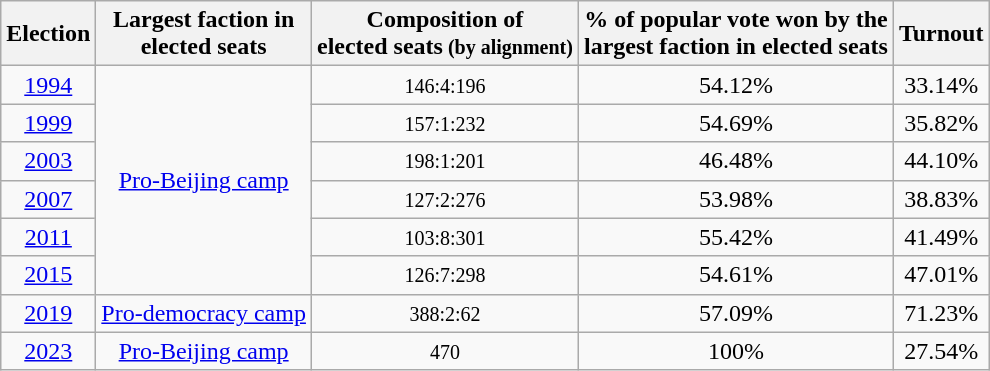<table class="wikitable" style="font-size:100%; text-align:center">
<tr align=center>
<th>Election</th>
<th>Largest faction in<br>elected seats</th>
<th>Composition of <br> elected seats<small> (by alignment)</small></th>
<th>% of popular vote won by the<br> largest faction in elected seats</th>
<th>Turnout</th>
</tr>
<tr>
<td align=center><a href='#'>1994</a></td>
<td rowspan="6"><a href='#'>Pro-Beijing camp</a></td>
<td><small><span>146</span>:<span>4</span>:<span>196</span></small><br></td>
<td>54.12%</td>
<td>33.14%</td>
</tr>
<tr>
<td align=center><a href='#'>1999</a></td>
<td><small><span>157</span>:<span>1</span>:<span>232</span></small><br></td>
<td>54.69%</td>
<td>35.82%</td>
</tr>
<tr>
<td align=center><a href='#'>2003</a></td>
<td><small><span>198</span>:<span>1</span>:<span>201</span></small><br></td>
<td>46.48%</td>
<td>44.10%</td>
</tr>
<tr>
<td align=center><a href='#'>2007</a></td>
<td><small><span>127</span>:<span>2</span>:<span>276</span></small><br></td>
<td>53.98%</td>
<td>38.83%</td>
</tr>
<tr>
<td align=center><a href='#'>2011</a></td>
<td><small><span>103</span>:<span>8</span>:<span>301</span></small><br></td>
<td>55.42%</td>
<td>41.49%</td>
</tr>
<tr>
<td align=center><a href='#'>2015</a></td>
<td><small><span>126</span>:<span>7</span>:<span>298</span></small><br></td>
<td>54.61%</td>
<td>47.01%</td>
</tr>
<tr>
<td align=center><a href='#'>2019</a></td>
<td><a href='#'>Pro-democracy camp</a></td>
<td><small><span>388</span>:<span>2</span>:<span>62</span></small><br></td>
<td>57.09%</td>
<td>71.23%</td>
</tr>
<tr>
<td><a href='#'>2023</a></td>
<td><a href='#'>Pro-Beijing camp</a></td>
<td !><small><span>470</span></small><br></td>
<td>100%</td>
<td>27.54%</td>
</tr>
</table>
